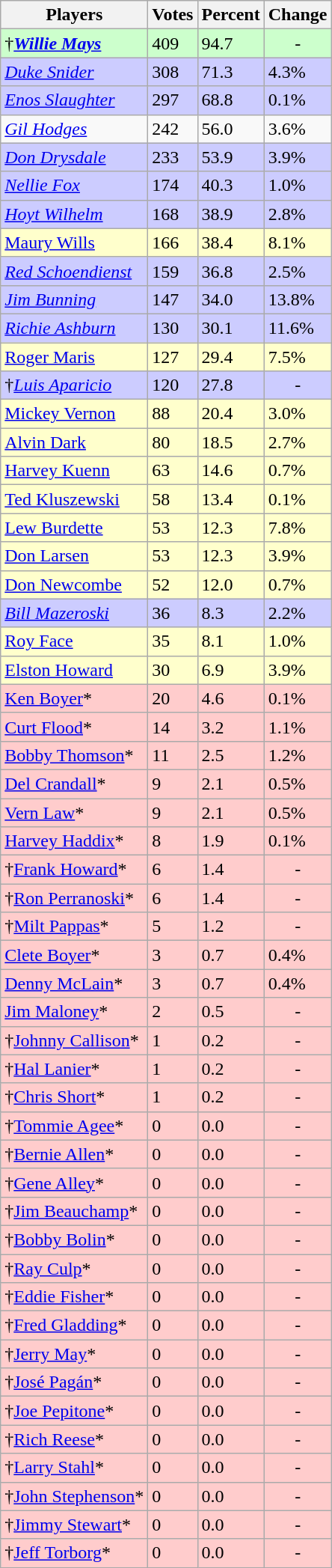<table class="wikitable">
<tr>
<th>Players</th>
<th>Votes</th>
<th>Percent</th>
<th>Change</th>
</tr>
<tr bgcolor="#ccffcc">
<td>†<strong><em><a href='#'>Willie Mays</a></em></strong></td>
<td>409</td>
<td>94.7</td>
<td align=center>-</td>
</tr>
<tr bgcolor="#ccccff">
<td><em><a href='#'>Duke Snider</a></em></td>
<td>308</td>
<td>71.3</td>
<td align="left"> 4.3%</td>
</tr>
<tr bgcolor="#ccccff">
<td><em><a href='#'>Enos Slaughter</a></em></td>
<td>297</td>
<td>68.8</td>
<td align="left"> 0.1%</td>
</tr>
<tr -bgcolor="#ccccff">
<td><em><a href='#'>Gil Hodges</a></em></td>
<td>242</td>
<td>56.0</td>
<td align="left"> 3.6%</td>
</tr>
<tr bgcolor="#ccccff">
<td><em><a href='#'>Don Drysdale</a></em></td>
<td>233</td>
<td>53.9</td>
<td align="left"> 3.9%</td>
</tr>
<tr bgcolor="#ccccff">
<td><em><a href='#'>Nellie Fox</a></em></td>
<td>174</td>
<td>40.3</td>
<td align="left"> 1.0%</td>
</tr>
<tr bgcolor="#ccccff">
<td><em><a href='#'>Hoyt Wilhelm</a></em></td>
<td>168</td>
<td>38.9</td>
<td align="left"> 2.8%</td>
</tr>
<tr bgcolor="#ffffcc">
<td><a href='#'>Maury Wills</a></td>
<td>166</td>
<td>38.4</td>
<td align="left"> 8.1%</td>
</tr>
<tr bgcolor="#ccccff">
<td><em><a href='#'>Red Schoendienst</a></em></td>
<td>159</td>
<td>36.8</td>
<td align="left"> 2.5%</td>
</tr>
<tr bgcolor="#ccccff">
<td><em><a href='#'>Jim Bunning</a></em></td>
<td>147</td>
<td>34.0</td>
<td align="left"> 13.8%</td>
</tr>
<tr bgcolor="#ccccff">
<td><em><a href='#'>Richie Ashburn</a></em></td>
<td>130</td>
<td>30.1</td>
<td align="left"> 11.6%</td>
</tr>
<tr bgcolor="#ffffcc">
<td><a href='#'>Roger Maris</a></td>
<td>127</td>
<td>29.4</td>
<td align="left"> 7.5%</td>
</tr>
<tr bgcolor="#ccccff">
<td>†<em><a href='#'>Luis Aparicio</a></em></td>
<td>120</td>
<td>27.8</td>
<td align=center>-</td>
</tr>
<tr bgcolor="#ffffcc">
<td><a href='#'>Mickey Vernon</a></td>
<td>88</td>
<td>20.4</td>
<td align="left"> 3.0%</td>
</tr>
<tr bgcolor="#ffffcc">
<td><a href='#'>Alvin Dark</a></td>
<td>80</td>
<td>18.5</td>
<td align="left"> 2.7%</td>
</tr>
<tr bgcolor="#ffffcc">
<td><a href='#'>Harvey Kuenn</a></td>
<td>63</td>
<td>14.6</td>
<td align="left"> 0.7%</td>
</tr>
<tr bgcolor="#ffffcc">
<td><a href='#'>Ted Kluszewski</a></td>
<td>58</td>
<td>13.4</td>
<td align="left"> 0.1%</td>
</tr>
<tr bgcolor="#ffffcc">
<td><a href='#'>Lew Burdette</a></td>
<td>53</td>
<td>12.3</td>
<td align="left"> 7.8%</td>
</tr>
<tr bgcolor="#ffffcc">
<td><a href='#'>Don Larsen</a></td>
<td>53</td>
<td>12.3</td>
<td align="left"> 3.9%</td>
</tr>
<tr bgcolor="#ffffcc">
<td><a href='#'>Don Newcombe</a></td>
<td>52</td>
<td>12.0</td>
<td align="left"> 0.7%</td>
</tr>
<tr bgcolor="#ccccff">
<td><em><a href='#'>Bill Mazeroski</a></em></td>
<td>36</td>
<td>8.3</td>
<td align="left"> 2.2%</td>
</tr>
<tr bgcolor="#ffffcc">
<td><a href='#'>Roy Face</a></td>
<td>35</td>
<td>8.1</td>
<td align="left"> 1.0%</td>
</tr>
<tr bgcolor="#ffffcc">
<td><a href='#'>Elston Howard</a></td>
<td>30</td>
<td>6.9</td>
<td align="left"> 3.9%</td>
</tr>
<tr bgcolor="#ffcccc">
<td><a href='#'>Ken Boyer</a>*</td>
<td>20</td>
<td>4.6</td>
<td align="left"> 0.1%</td>
</tr>
<tr bgcolor="#ffcccc">
<td><a href='#'>Curt Flood</a>*</td>
<td>14</td>
<td>3.2</td>
<td align="left"> 1.1%</td>
</tr>
<tr bgcolor="#ffcccc">
<td><a href='#'>Bobby Thomson</a>*</td>
<td>11</td>
<td>2.5</td>
<td align="left"> 1.2%</td>
</tr>
<tr bgcolor="#ffcccc">
<td><a href='#'>Del Crandall</a>*</td>
<td>9</td>
<td>2.1</td>
<td align="left"> 0.5%</td>
</tr>
<tr bgcolor="#ffcccc">
<td><a href='#'>Vern Law</a>*</td>
<td>9</td>
<td>2.1</td>
<td align="left"> 0.5%</td>
</tr>
<tr bgcolor="#ffcccc">
<td><a href='#'>Harvey Haddix</a>*</td>
<td>8</td>
<td>1.9</td>
<td align="left"> 0.1%</td>
</tr>
<tr bgcolor="#ffcccc">
<td>†<a href='#'>Frank Howard</a>*</td>
<td>6</td>
<td>1.4</td>
<td align=center>-</td>
</tr>
<tr bgcolor="#ffcccc">
<td>†<a href='#'>Ron Perranoski</a>*</td>
<td>6</td>
<td>1.4</td>
<td align=center>-</td>
</tr>
<tr bgcolor="#ffcccc">
<td>†<a href='#'>Milt Pappas</a>*</td>
<td>5</td>
<td>1.2</td>
<td align=center>-</td>
</tr>
<tr bgcolor="#ffcccc">
<td><a href='#'>Clete Boyer</a>*</td>
<td>3</td>
<td>0.7</td>
<td align="left"> 0.4%</td>
</tr>
<tr bgcolor="#ffcccc">
<td><a href='#'>Denny McLain</a>*</td>
<td>3</td>
<td>0.7</td>
<td align="left"> 0.4%</td>
</tr>
<tr bgcolor="#ffcccc">
<td><a href='#'>Jim Maloney</a>*</td>
<td>2</td>
<td>0.5</td>
<td align=center>-</td>
</tr>
<tr bgcolor="#ffcccc">
<td>†<a href='#'>Johnny Callison</a>*</td>
<td>1</td>
<td>0.2</td>
<td align=center>-</td>
</tr>
<tr bgcolor="#ffcccc">
<td>†<a href='#'>Hal Lanier</a>*</td>
<td>1</td>
<td>0.2</td>
<td align=center>-</td>
</tr>
<tr bgcolor="#ffcccc">
<td>†<a href='#'>Chris Short</a>*</td>
<td>1</td>
<td>0.2</td>
<td align=center>-</td>
</tr>
<tr bgcolor="#ffcccc">
<td>†<a href='#'>Tommie Agee</a>*</td>
<td>0</td>
<td>0.0</td>
<td align=center>-</td>
</tr>
<tr bgcolor="#ffcccc">
<td>†<a href='#'>Bernie Allen</a>*</td>
<td>0</td>
<td>0.0</td>
<td align=center>-</td>
</tr>
<tr bgcolor="#ffcccc">
<td>†<a href='#'>Gene Alley</a>*</td>
<td>0</td>
<td>0.0</td>
<td align=center>-</td>
</tr>
<tr bgcolor="#ffcccc">
<td>†<a href='#'>Jim Beauchamp</a>*</td>
<td>0</td>
<td>0.0</td>
<td align=center>-</td>
</tr>
<tr bgcolor="#ffcccc">
<td>†<a href='#'>Bobby Bolin</a>*</td>
<td>0</td>
<td>0.0</td>
<td align=center>-</td>
</tr>
<tr bgcolor="#ffcccc">
<td>†<a href='#'>Ray Culp</a>*</td>
<td>0</td>
<td>0.0</td>
<td align=center>-</td>
</tr>
<tr bgcolor="#ffcccc">
<td>†<a href='#'>Eddie Fisher</a>*</td>
<td>0</td>
<td>0.0</td>
<td align=center>-</td>
</tr>
<tr bgcolor="#ffcccc">
<td>†<a href='#'>Fred Gladding</a>*</td>
<td>0</td>
<td>0.0</td>
<td align=center>-</td>
</tr>
<tr bgcolor="#ffcccc">
<td>†<a href='#'>Jerry May</a>*</td>
<td>0</td>
<td>0.0</td>
<td align=center>-</td>
</tr>
<tr bgcolor="#ffcccc">
<td>†<a href='#'>José Pagán</a>*</td>
<td>0</td>
<td>0.0</td>
<td align=center>-</td>
</tr>
<tr bgcolor="#ffcccc">
<td>†<a href='#'>Joe Pepitone</a>*</td>
<td>0</td>
<td>0.0</td>
<td align=center>-</td>
</tr>
<tr bgcolor="#ffcccc">
<td>†<a href='#'>Rich Reese</a>*</td>
<td>0</td>
<td>0.0</td>
<td align=center>-</td>
</tr>
<tr bgcolor="#ffcccc">
<td>†<a href='#'>Larry Stahl</a>*</td>
<td>0</td>
<td>0.0</td>
<td align=center>-</td>
</tr>
<tr bgcolor="#ffcccc">
<td>†<a href='#'>John Stephenson</a>*</td>
<td>0</td>
<td>0.0</td>
<td align=center>-</td>
</tr>
<tr bgcolor="#ffcccc">
<td>†<a href='#'>Jimmy Stewart</a>*</td>
<td>0</td>
<td>0.0</td>
<td align=center>-</td>
</tr>
<tr bgcolor="#ffcccc">
<td>†<a href='#'>Jeff Torborg</a>*</td>
<td>0</td>
<td>0.0</td>
<td align=center>-</td>
</tr>
</table>
